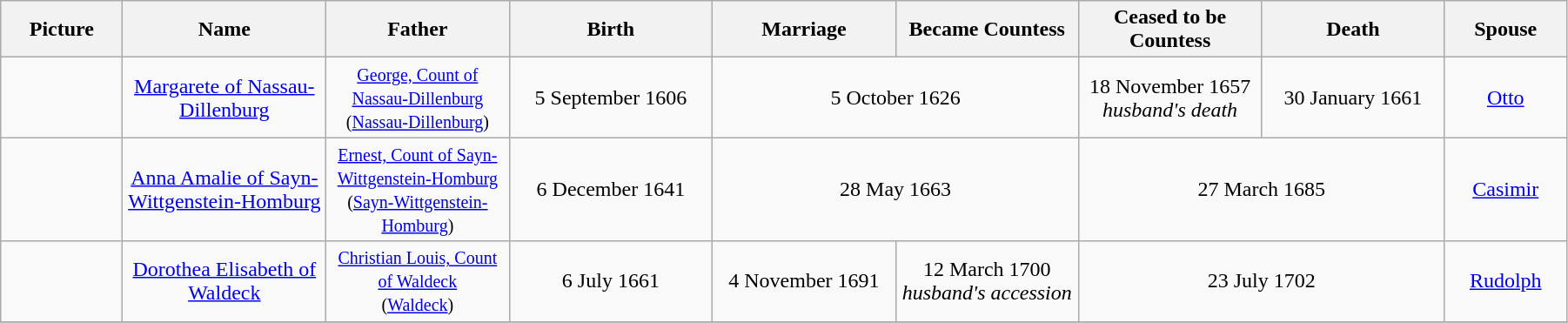<table width=95% class="wikitable">
<tr>
<th width = "6%">Picture</th>
<th width = "10%">Name</th>
<th width = "9%">Father</th>
<th width = "10%">Birth</th>
<th width = "9%">Marriage</th>
<th width = "9%">Became Countess</th>
<th width = "9%">Ceased to be Countess</th>
<th width = "9%">Death</th>
<th width = "6%">Spouse</th>
</tr>
<tr>
<td align="center"></td>
<td align="center"><a href='#'>Margarete of Nassau-Dillenburg</a></td>
<td align="center"><small><a href='#'>George, Count of Nassau-Dillenburg</a><br>(<a href='#'>Nassau-Dillenburg</a>)</small></td>
<td align="center">5 September 1606</td>
<td align="center" colspan="2">5 October 1626</td>
<td align="center">18 November 1657<br><em>husband's death</em></td>
<td align="center">30 January 1661</td>
<td align="center"><a href='#'>Otto</a></td>
</tr>
<tr>
<td align="center"></td>
<td align="center"><a href='#'>Anna Amalie of Sayn-Wittgenstein-Homburg</a></td>
<td align="center"><small><a href='#'>Ernest, Count of Sayn-Wittgenstein-Homburg</a><br>(<a href='#'>Sayn-Wittgenstein-Homburg</a>)</small></td>
<td align="center">6 December 1641</td>
<td align="center" colspan="2">28 May 1663</td>
<td align="center" colspan="2">27 March 1685</td>
<td align="center"><a href='#'>Casimir</a></td>
</tr>
<tr>
<td align="center"></td>
<td align="center"><a href='#'>Dorothea Elisabeth of Waldeck</a></td>
<td align="center"><small><a href='#'>Christian Louis, Count of Waldeck</a><br>(<a href='#'>Waldeck</a>)</small></td>
<td align="center">6 July 1661</td>
<td align="center">4 November 1691</td>
<td align="center">12 March 1700<br><em>husband's accession</em></td>
<td align="center" colspan="2">23 July 1702</td>
<td align="center"><a href='#'>Rudolph</a></td>
</tr>
<tr>
</tr>
</table>
